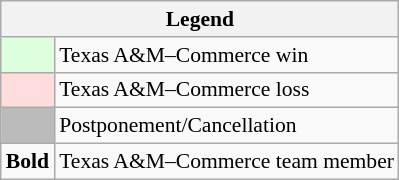<table class="wikitable" style="font-size:90%">
<tr>
<th colspan="2">Legend</th>
</tr>
<tr>
<td bgcolor="#ddffdd"> </td>
<td>Texas A&M–Commerce win</td>
</tr>
<tr>
<td bgcolor="#ffdddd"> </td>
<td>Texas A&M–Commerce loss</td>
</tr>
<tr>
<td bgcolor="#bbbbbb"> </td>
<td>Postponement/Cancellation</td>
</tr>
<tr>
<td><strong>Bold</strong></td>
<td>Texas A&M–Commerce team member</td>
</tr>
</table>
